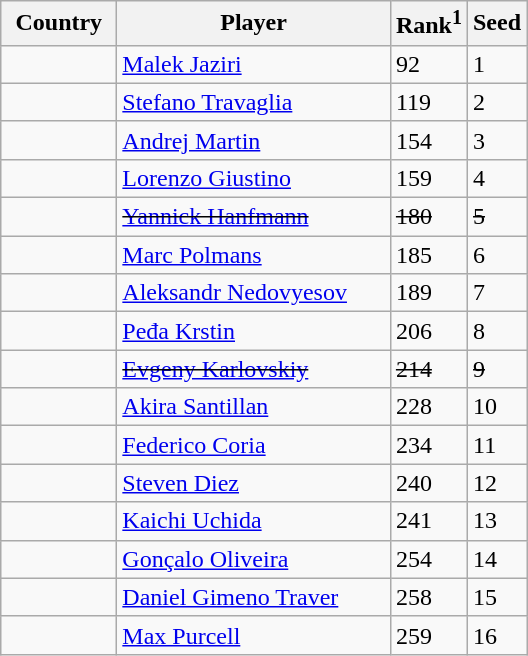<table class="sortable wikitable">
<tr>
<th width="70">Country</th>
<th width="175">Player</th>
<th>Rank<sup>1</sup></th>
<th>Seed</th>
</tr>
<tr>
<td></td>
<td><a href='#'>Malek Jaziri</a></td>
<td>92</td>
<td>1</td>
</tr>
<tr>
<td></td>
<td><a href='#'>Stefano Travaglia</a></td>
<td>119</td>
<td>2</td>
</tr>
<tr>
<td></td>
<td><a href='#'>Andrej Martin</a></td>
<td>154</td>
<td>3</td>
</tr>
<tr>
<td></td>
<td><a href='#'>Lorenzo Giustino</a></td>
<td>159</td>
<td>4</td>
</tr>
<tr>
<td><s></s></td>
<td><s><a href='#'>Yannick Hanfmann</a></s></td>
<td><s>180</s></td>
<td><s>5</s></td>
</tr>
<tr>
<td></td>
<td><a href='#'>Marc Polmans</a></td>
<td>185</td>
<td>6</td>
</tr>
<tr>
<td></td>
<td><a href='#'>Aleksandr Nedovyesov</a></td>
<td>189</td>
<td>7</td>
</tr>
<tr>
<td></td>
<td><a href='#'>Peđa Krstin</a></td>
<td>206</td>
<td>8</td>
</tr>
<tr>
<td><s></s></td>
<td><s><a href='#'>Evgeny Karlovskiy</a></s></td>
<td><s>214</s></td>
<td><s>9</s></td>
</tr>
<tr>
<td></td>
<td><a href='#'>Akira Santillan</a></td>
<td>228</td>
<td>10</td>
</tr>
<tr>
<td></td>
<td><a href='#'>Federico Coria</a></td>
<td>234</td>
<td>11</td>
</tr>
<tr>
<td></td>
<td><a href='#'>Steven Diez</a></td>
<td>240</td>
<td>12</td>
</tr>
<tr>
<td></td>
<td><a href='#'>Kaichi Uchida</a></td>
<td>241</td>
<td>13</td>
</tr>
<tr>
<td></td>
<td><a href='#'>Gonçalo Oliveira</a></td>
<td>254</td>
<td>14</td>
</tr>
<tr>
<td></td>
<td><a href='#'>Daniel Gimeno Traver</a></td>
<td>258</td>
<td>15</td>
</tr>
<tr>
<td></td>
<td><a href='#'>Max Purcell</a></td>
<td>259</td>
<td>16</td>
</tr>
</table>
